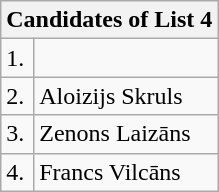<table class=wikitable>
<tr>
<th colspan=3>Candidates of List 4</th>
</tr>
<tr>
<td>1.</td>
<td></td>
</tr>
<tr>
<td>2.</td>
<td>Aloizijs Skruls</td>
</tr>
<tr>
<td>3.</td>
<td>Zenons Laizāns</td>
</tr>
<tr>
<td>4.</td>
<td>Francs Vilcāns</td>
</tr>
</table>
